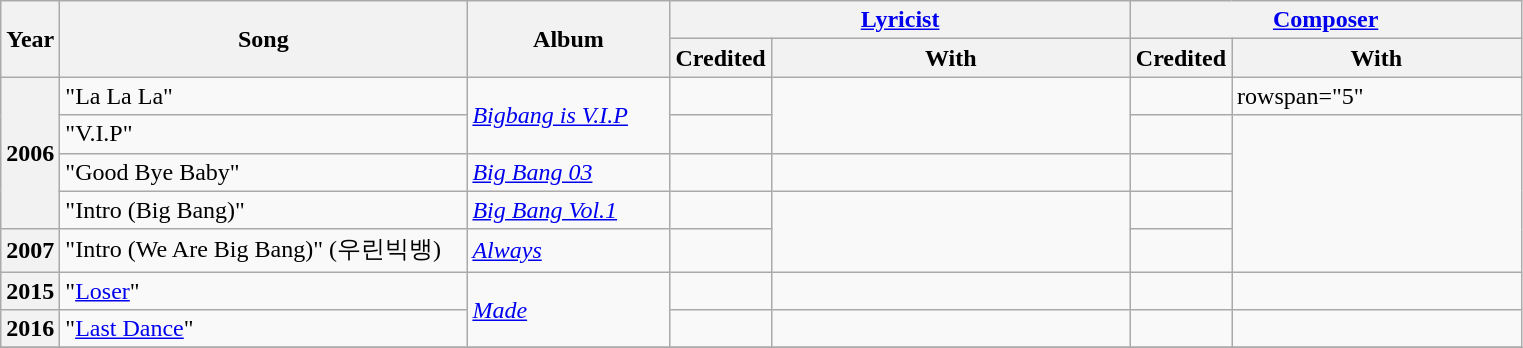<table class="wikitable sortable plainrowheaders">
<tr>
<th rowspan="2" style="width:2em;">Year</th>
<th rowspan="2" style="width:16.5em;">Song</th>
<th rowspan="2" style="width:8em;">Album</th>
<th colspan="2"><a href='#'>Lyricist</a></th>
<th colspan="2"><a href='#'>Composer</a></th>
</tr>
<tr>
<th>Credited</th>
<th style="width:14.5em;">With</th>
<th>Credited</th>
<th style="width:11.6em;">With</th>
</tr>
<tr>
<th scope="row" rowspan="4">2006</th>
<td>"La La La"</td>
<td rowspan="2"><em><a href='#'>Bigbang is V.I.P</a></em></td>
<td></td>
<td style="text-align:center" rowspan="2"></td>
<td></td>
<td>rowspan="5" </td>
</tr>
<tr>
<td>"V.I.P"</td>
<td></td>
<td></td>
</tr>
<tr>
<td>"Good Bye Baby"</td>
<td><em><a href='#'>Big Bang 03</a></em></td>
<td></td>
<td></td>
<td></td>
</tr>
<tr>
<td>"Intro (Big Bang)"</td>
<td><em><a href='#'>Big Bang Vol.1</a></em></td>
<td></td>
<td style="text-align:center" rowspan="2"></td>
<td></td>
</tr>
<tr>
<th scope="row">2007</th>
<td>"Intro (We Are Big Bang)" (우린빅뱅)</td>
<td><em><a href='#'>Always</a></em></td>
<td></td>
<td></td>
</tr>
<tr>
<th scope="row">2015</th>
<td>"<a href='#'>Loser</a>"</td>
<td rowspan="2"><em><a href='#'>Made</a></em></td>
<td></td>
<td></td>
<td></td>
<td style="text-align:center"></td>
</tr>
<tr>
<th scope="row">2016</th>
<td>"<a href='#'>Last Dance</a>"</td>
<td></td>
<td style="text-align:center"></td>
<td></td>
<td></td>
</tr>
<tr>
</tr>
</table>
